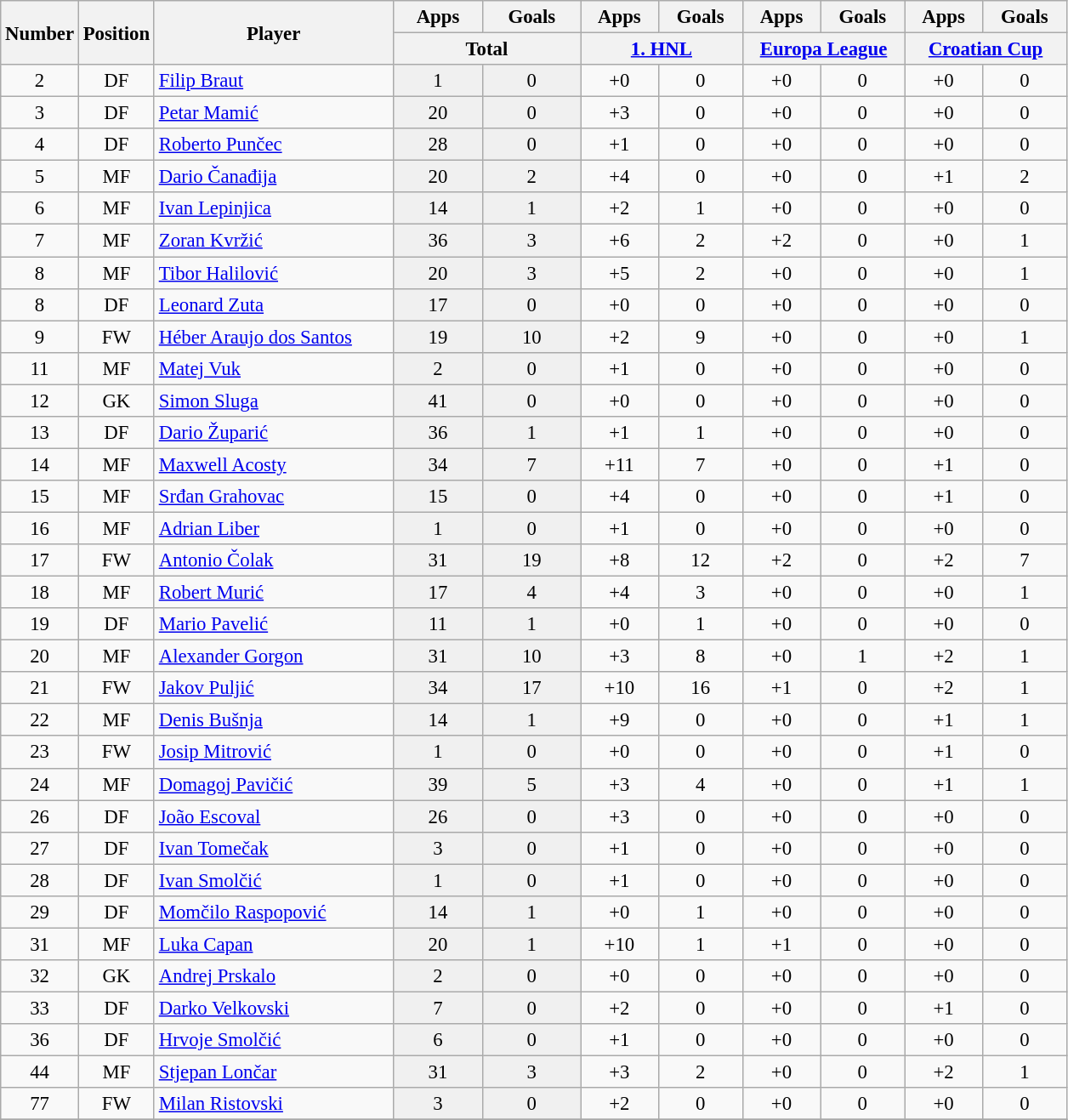<table class="wikitable sortable" style="font-size: 95%; text-align: center;">
<tr>
<th width=40 rowspan="2" align="center">Number</th>
<th width=40 rowspan="2" align="center">Position</th>
<th width=180 rowspan="2" align="center">Player</th>
<th>Apps</th>
<th>Goals</th>
<th>Apps</th>
<th>Goals</th>
<th>Apps</th>
<th>Goals</th>
<th>Apps</th>
<th>Goals</th>
</tr>
<tr>
<th class="unsortable" width=140 colspan="2" align="center">Total</th>
<th class="unsortable" width=120 colspan="2" align="center"><a href='#'>1. HNL</a></th>
<th class="unsortable" width=120 colspan="2" align="center"><a href='#'>Europa League</a></th>
<th class="unsortable" width=120 colspan="2" align="center"><a href='#'>Croatian Cup</a></th>
</tr>
<tr>
<td>2</td>
<td>DF</td>
<td style="text-align:left;"> <a href='#'>Filip Braut</a></td>
<td style="background: #F0F0F0">1</td>
<td style="background: #F0F0F0">0</td>
<td>+0</td>
<td>0</td>
<td>+0</td>
<td>0</td>
<td>+0</td>
<td>0</td>
</tr>
<tr>
<td>3</td>
<td>DF</td>
<td style="text-align:left;"> <a href='#'>Petar Mamić</a></td>
<td style="background: #F0F0F0">20</td>
<td style="background: #F0F0F0">0</td>
<td>+3</td>
<td>0</td>
<td>+0</td>
<td>0</td>
<td>+0</td>
<td>0</td>
</tr>
<tr>
<td>4</td>
<td>DF</td>
<td style="text-align:left;"> <a href='#'>Roberto Punčec</a></td>
<td style="background: #F0F0F0">28</td>
<td style="background: #F0F0F0">0</td>
<td>+1</td>
<td>0</td>
<td>+0</td>
<td>0</td>
<td>+0</td>
<td>0</td>
</tr>
<tr>
<td>5</td>
<td>MF</td>
<td style="text-align:left;"> <a href='#'>Dario Čanađija</a></td>
<td style="background: #F0F0F0">20</td>
<td style="background: #F0F0F0">2</td>
<td>+4</td>
<td>0</td>
<td>+0</td>
<td>0</td>
<td>+1</td>
<td>2</td>
</tr>
<tr>
<td>6</td>
<td>MF</td>
<td style="text-align:left;"> <a href='#'>Ivan Lepinjica</a></td>
<td style="background: #F0F0F0">14</td>
<td style="background: #F0F0F0">1</td>
<td>+2</td>
<td>1</td>
<td>+0</td>
<td>0</td>
<td>+0</td>
<td>0</td>
</tr>
<tr>
<td>7</td>
<td>MF</td>
<td style="text-align:left;"> <a href='#'>Zoran Kvržić</a></td>
<td style="background: #F0F0F0">36</td>
<td style="background: #F0F0F0">3</td>
<td>+6</td>
<td>2</td>
<td>+2</td>
<td>0</td>
<td>+0</td>
<td>1</td>
</tr>
<tr>
<td>8</td>
<td>MF</td>
<td style="text-align:left;"> <a href='#'>Tibor Halilović</a></td>
<td style="background: #F0F0F0">20</td>
<td style="background: #F0F0F0">3</td>
<td>+5</td>
<td>2</td>
<td>+0</td>
<td>0</td>
<td>+0</td>
<td>1</td>
</tr>
<tr>
<td>8</td>
<td>DF</td>
<td style="text-align:left;"> <a href='#'>Leonard Zuta</a></td>
<td style="background: #F0F0F0">17</td>
<td style="background: #F0F0F0">0</td>
<td>+0</td>
<td>0</td>
<td>+0</td>
<td>0</td>
<td>+0</td>
<td>0</td>
</tr>
<tr>
<td>9</td>
<td>FW</td>
<td style="text-align:left;"> <a href='#'>Héber Araujo dos Santos</a></td>
<td style="background: #F0F0F0">19</td>
<td style="background: #F0F0F0">10</td>
<td>+2</td>
<td>9</td>
<td>+0</td>
<td>0</td>
<td>+0</td>
<td>1</td>
</tr>
<tr>
<td>11</td>
<td>MF</td>
<td style="text-align:left;"> <a href='#'>Matej Vuk</a></td>
<td style="background: #F0F0F0">2</td>
<td style="background: #F0F0F0">0</td>
<td>+1</td>
<td>0</td>
<td>+0</td>
<td>0</td>
<td>+0</td>
<td>0</td>
</tr>
<tr>
<td>12</td>
<td>GK</td>
<td style="text-align:left;"> <a href='#'>Simon Sluga</a></td>
<td style="background: #F0F0F0">41</td>
<td style="background: #F0F0F0">0</td>
<td>+0</td>
<td>0</td>
<td>+0</td>
<td>0</td>
<td>+0</td>
<td>0</td>
</tr>
<tr>
<td>13</td>
<td>DF</td>
<td style="text-align:left;"> <a href='#'>Dario Župarić</a></td>
<td style="background: #F0F0F0">36</td>
<td style="background: #F0F0F0">1</td>
<td>+1</td>
<td>1</td>
<td>+0</td>
<td>0</td>
<td>+0</td>
<td>0</td>
</tr>
<tr>
<td>14</td>
<td>MF</td>
<td style="text-align:left;"> <a href='#'>Maxwell Acosty</a></td>
<td style="background: #F0F0F0">34</td>
<td style="background: #F0F0F0">7</td>
<td>+11</td>
<td>7</td>
<td>+0</td>
<td>0</td>
<td>+1</td>
<td>0</td>
</tr>
<tr>
<td>15</td>
<td>MF</td>
<td style="text-align:left;"> <a href='#'>Srđan Grahovac</a></td>
<td style="background: #F0F0F0">15</td>
<td style="background: #F0F0F0">0</td>
<td>+4</td>
<td>0</td>
<td>+0</td>
<td>0</td>
<td>+1</td>
<td>0</td>
</tr>
<tr>
<td>16</td>
<td>MF</td>
<td style="text-align:left;"> <a href='#'>Adrian Liber</a></td>
<td style="background: #F0F0F0">1</td>
<td style="background: #F0F0F0">0</td>
<td>+1</td>
<td>0</td>
<td>+0</td>
<td>0</td>
<td>+0</td>
<td>0</td>
</tr>
<tr>
<td>17</td>
<td>FW</td>
<td style="text-align:left;"> <a href='#'>Antonio Čolak</a></td>
<td style="background: #F0F0F0">31</td>
<td style="background: #F0F0F0">19</td>
<td>+8</td>
<td>12</td>
<td>+2</td>
<td>0</td>
<td>+2</td>
<td>7</td>
</tr>
<tr>
<td>18</td>
<td>MF</td>
<td style="text-align:left;"> <a href='#'>Robert Murić</a></td>
<td style="background: #F0F0F0">17</td>
<td style="background: #F0F0F0">4</td>
<td>+4</td>
<td>3</td>
<td>+0</td>
<td>0</td>
<td>+0</td>
<td>1</td>
</tr>
<tr>
<td>19</td>
<td>DF</td>
<td style="text-align:left;"> <a href='#'>Mario Pavelić</a></td>
<td style="background: #F0F0F0">11</td>
<td style="background: #F0F0F0">1</td>
<td>+0</td>
<td>1</td>
<td>+0</td>
<td>0</td>
<td>+0</td>
<td>0</td>
</tr>
<tr>
<td>20</td>
<td>MF</td>
<td style="text-align:left;"> <a href='#'>Alexander Gorgon</a></td>
<td style="background: #F0F0F0">31</td>
<td style="background: #F0F0F0">10</td>
<td>+3</td>
<td>8</td>
<td>+0</td>
<td>1</td>
<td>+2</td>
<td>1</td>
</tr>
<tr>
<td>21</td>
<td>FW</td>
<td style="text-align:left;"> <a href='#'>Jakov Puljić</a></td>
<td style="background: #F0F0F0">34</td>
<td style="background: #F0F0F0">17</td>
<td>+10</td>
<td>16</td>
<td>+1</td>
<td>0</td>
<td>+2</td>
<td>1</td>
</tr>
<tr>
<td>22</td>
<td>MF</td>
<td style="text-align:left;"> <a href='#'>Denis Bušnja</a></td>
<td style="background: #F0F0F0">14</td>
<td style="background: #F0F0F0">1</td>
<td>+9</td>
<td>0</td>
<td>+0</td>
<td>0</td>
<td>+1</td>
<td>1</td>
</tr>
<tr>
<td>23</td>
<td>FW</td>
<td style="text-align:left;"> <a href='#'>Josip Mitrović</a></td>
<td style="background: #F0F0F0">1</td>
<td style="background: #F0F0F0">0</td>
<td>+0</td>
<td>0</td>
<td>+0</td>
<td>0</td>
<td>+1</td>
<td>0</td>
</tr>
<tr>
<td>24</td>
<td>MF</td>
<td style="text-align:left;"> <a href='#'>Domagoj Pavičić</a></td>
<td style="background: #F0F0F0">39</td>
<td style="background: #F0F0F0">5</td>
<td>+3</td>
<td>4</td>
<td>+0</td>
<td>0</td>
<td>+1</td>
<td>1</td>
</tr>
<tr>
<td>26</td>
<td>DF</td>
<td style="text-align:left;"> <a href='#'>João Escoval</a></td>
<td style="background: #F0F0F0">26</td>
<td style="background: #F0F0F0">0</td>
<td>+3</td>
<td>0</td>
<td>+0</td>
<td>0</td>
<td>+0</td>
<td>0</td>
</tr>
<tr>
<td>27</td>
<td>DF</td>
<td style="text-align:left;"> <a href='#'>Ivan Tomečak</a></td>
<td style="background: #F0F0F0">3</td>
<td style="background: #F0F0F0">0</td>
<td>+1</td>
<td>0</td>
<td>+0</td>
<td>0</td>
<td>+0</td>
<td>0</td>
</tr>
<tr>
<td>28</td>
<td>DF</td>
<td style="text-align:left;"> <a href='#'>Ivan Smolčić</a></td>
<td style="background: #F0F0F0">1</td>
<td style="background: #F0F0F0">0</td>
<td>+1</td>
<td>0</td>
<td>+0</td>
<td>0</td>
<td>+0</td>
<td>0</td>
</tr>
<tr>
<td>29</td>
<td>DF</td>
<td style="text-align:left;"> <a href='#'>Momčilo Raspopović</a></td>
<td style="background: #F0F0F0">14</td>
<td style="background: #F0F0F0">1</td>
<td>+0</td>
<td>1</td>
<td>+0</td>
<td>0</td>
<td>+0</td>
<td>0</td>
</tr>
<tr>
<td>31</td>
<td>MF</td>
<td style="text-align:left;"> <a href='#'>Luka Capan</a></td>
<td style="background: #F0F0F0">20</td>
<td style="background: #F0F0F0">1</td>
<td>+10</td>
<td>1</td>
<td>+1</td>
<td>0</td>
<td>+0</td>
<td>0</td>
</tr>
<tr>
<td>32</td>
<td>GK</td>
<td style="text-align:left;"> <a href='#'>Andrej Prskalo</a></td>
<td style="background: #F0F0F0">2</td>
<td style="background: #F0F0F0">0</td>
<td>+0</td>
<td>0</td>
<td>+0</td>
<td>0</td>
<td>+0</td>
<td>0</td>
</tr>
<tr>
<td>33</td>
<td>DF</td>
<td style="text-align:left;"> <a href='#'>Darko Velkovski</a></td>
<td style="background: #F0F0F0">7</td>
<td style="background: #F0F0F0">0</td>
<td>+2</td>
<td>0</td>
<td>+0</td>
<td>0</td>
<td>+1</td>
<td>0</td>
</tr>
<tr>
<td>36</td>
<td>DF</td>
<td style="text-align:left;"> <a href='#'>Hrvoje Smolčić</a></td>
<td style="background: #F0F0F0">6</td>
<td style="background: #F0F0F0">0</td>
<td>+1</td>
<td>0</td>
<td>+0</td>
<td>0</td>
<td>+0</td>
<td>0</td>
</tr>
<tr>
<td>44</td>
<td>MF</td>
<td style="text-align:left;"> <a href='#'>Stjepan Lončar</a></td>
<td style="background: #F0F0F0">31</td>
<td style="background: #F0F0F0">3</td>
<td>+3</td>
<td>2</td>
<td>+0</td>
<td>0</td>
<td>+2</td>
<td>1</td>
</tr>
<tr>
<td>77</td>
<td>FW</td>
<td style="text-align:left;"> <a href='#'>Milan Ristovski</a></td>
<td style="background: #F0F0F0">3</td>
<td style="background: #F0F0F0">0</td>
<td>+2</td>
<td>0</td>
<td>+0</td>
<td>0</td>
<td>+0</td>
<td>0</td>
</tr>
<tr>
</tr>
</table>
